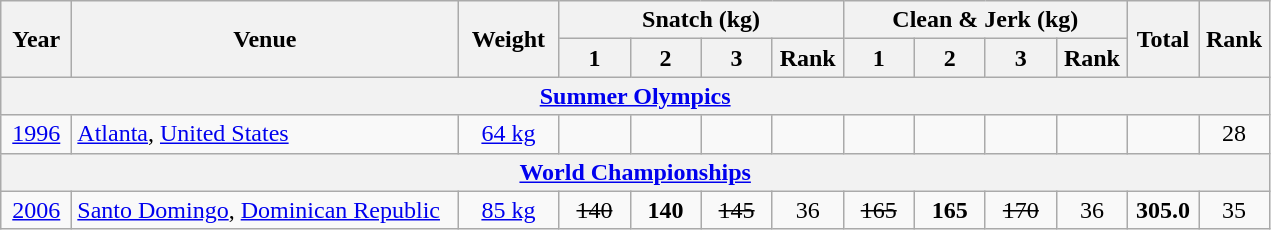<table class = "wikitable" style="text-align:center;">
<tr>
<th rowspan=2 width=40>Year</th>
<th rowspan=2 width=250>Venue</th>
<th rowspan=2 width=60>Weight</th>
<th colspan=4>Snatch (kg)</th>
<th colspan=4>Clean & Jerk (kg)</th>
<th rowspan=2 width=40>Total</th>
<th rowspan=2 width=40>Rank</th>
</tr>
<tr>
<th width=40>1</th>
<th width=40>2</th>
<th width=40>3</th>
<th width=40>Rank</th>
<th width=40>1</th>
<th width=40>2</th>
<th width=40>3</th>
<th width=40>Rank</th>
</tr>
<tr>
<th colspan=13><a href='#'>Summer Olympics</a></th>
</tr>
<tr>
<td><a href='#'>1996</a></td>
<td align=left> <a href='#'>Atlanta</a>, <a href='#'>United States</a></td>
<td><a href='#'>64 kg</a></td>
<td></td>
<td></td>
<td></td>
<td></td>
<td></td>
<td></td>
<td></td>
<td></td>
<td></td>
<td>28</td>
</tr>
<tr>
<th colspan=13><a href='#'>World Championships</a></th>
</tr>
<tr>
<td><a href='#'>2006</a></td>
<td align=left> <a href='#'>Santo Domingo</a>, <a href='#'>Dominican Republic</a></td>
<td><a href='#'>85 kg</a></td>
<td><s>140</s></td>
<td><strong>140</strong></td>
<td><s>145</s></td>
<td>36</td>
<td><s>165</s></td>
<td><strong>165</strong></td>
<td><s>170</s></td>
<td>36</td>
<td><strong>305.0</strong></td>
<td>35</td>
</tr>
</table>
